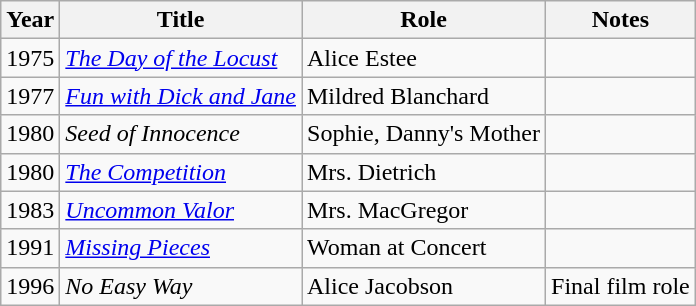<table class="wikitable">
<tr>
<th>Year</th>
<th>Title</th>
<th>Role</th>
<th>Notes</th>
</tr>
<tr>
<td>1975</td>
<td><em><a href='#'>The Day of the Locust</a></em></td>
<td>Alice Estee</td>
<td></td>
</tr>
<tr>
<td>1977</td>
<td><em><a href='#'>Fun with Dick and Jane</a></em></td>
<td>Mildred Blanchard</td>
<td></td>
</tr>
<tr>
<td>1980</td>
<td><em>Seed of Innocence</em></td>
<td>Sophie, Danny's Mother</td>
<td></td>
</tr>
<tr>
<td>1980</td>
<td><em><a href='#'>The Competition</a></em></td>
<td>Mrs. Dietrich</td>
<td></td>
</tr>
<tr>
<td>1983</td>
<td><em><a href='#'>Uncommon Valor</a></em></td>
<td>Mrs. MacGregor</td>
<td></td>
</tr>
<tr>
<td>1991</td>
<td><em><a href='#'>Missing Pieces</a></em></td>
<td>Woman at Concert</td>
<td></td>
</tr>
<tr>
<td>1996</td>
<td><em>No Easy Way</em></td>
<td>Alice Jacobson</td>
<td>Final film role</td>
</tr>
</table>
